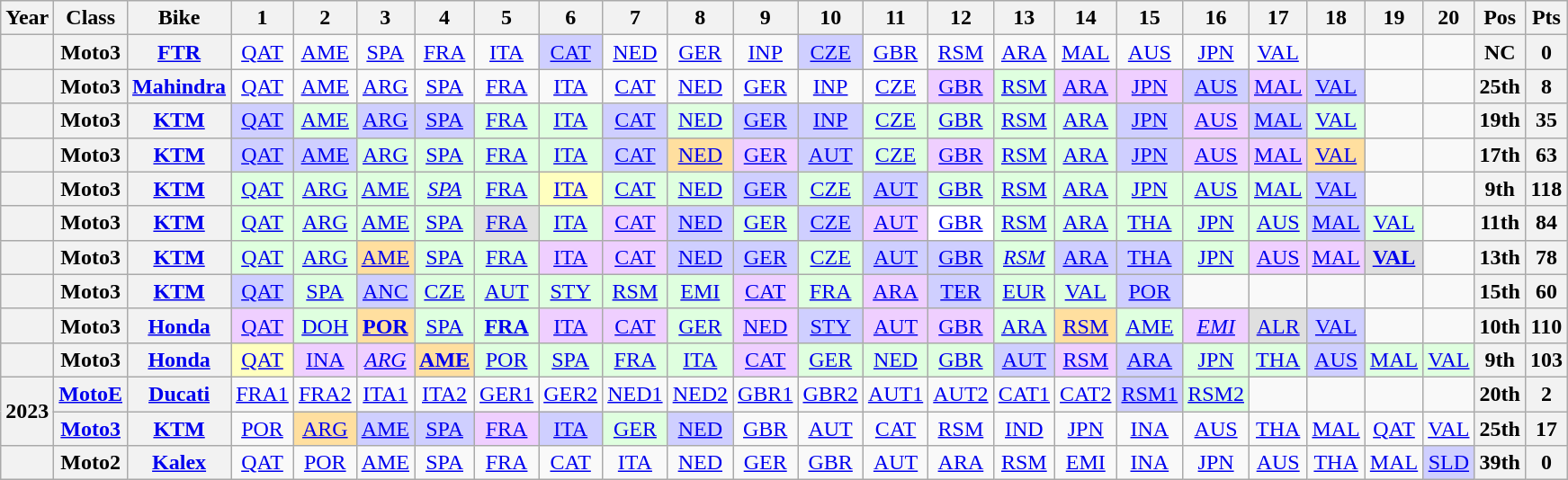<table class="wikitable" style="text-align:center">
<tr>
<th>Year</th>
<th>Class</th>
<th>Bike</th>
<th>1</th>
<th>2</th>
<th>3</th>
<th>4</th>
<th>5</th>
<th>6</th>
<th>7</th>
<th>8</th>
<th>9</th>
<th>10</th>
<th>11</th>
<th>12</th>
<th>13</th>
<th>14</th>
<th>15</th>
<th>16</th>
<th>17</th>
<th>18</th>
<th>19</th>
<th>20</th>
<th>Pos</th>
<th>Pts</th>
</tr>
<tr>
<th></th>
<th>Moto3</th>
<th><a href='#'>FTR</a></th>
<td><a href='#'>QAT</a></td>
<td><a href='#'>AME</a></td>
<td><a href='#'>SPA</a></td>
<td><a href='#'>FRA</a></td>
<td><a href='#'>ITA</a></td>
<td style="background:#CFCFFF;"><a href='#'>CAT</a><br></td>
<td><a href='#'>NED</a></td>
<td><a href='#'>GER</a></td>
<td><a href='#'>INP</a></td>
<td style="background:#CFCFFF;"><a href='#'>CZE</a><br></td>
<td><a href='#'>GBR</a></td>
<td><a href='#'>RSM</a></td>
<td><a href='#'>ARA</a></td>
<td><a href='#'>MAL</a></td>
<td><a href='#'>AUS</a></td>
<td><a href='#'>JPN</a></td>
<td><a href='#'>VAL</a></td>
<td></td>
<td></td>
<td></td>
<th>NC</th>
<th>0</th>
</tr>
<tr>
<th></th>
<th>Moto3</th>
<th><a href='#'>Mahindra</a></th>
<td><a href='#'>QAT</a></td>
<td><a href='#'>AME</a></td>
<td><a href='#'>ARG</a></td>
<td><a href='#'>SPA</a></td>
<td><a href='#'>FRA</a></td>
<td><a href='#'>ITA</a></td>
<td><a href='#'>CAT</a></td>
<td><a href='#'>NED</a></td>
<td><a href='#'>GER</a></td>
<td><a href='#'>INP</a></td>
<td><a href='#'>CZE</a></td>
<td style="background:#efcfff;"><a href='#'>GBR</a><br></td>
<td style="background:#DFFFDF;"><a href='#'>RSM</a><br></td>
<td style="background:#efcfff;"><a href='#'>ARA</a><br></td>
<td style="background:#efcfff;"><a href='#'>JPN</a><br></td>
<td style="background:#cfcfff;"><a href='#'>AUS</a><br></td>
<td style="background:#efcfff;"><a href='#'>MAL</a><br></td>
<td style="background:#cfcfff;"><a href='#'>VAL</a><br></td>
<td></td>
<td></td>
<th>25th</th>
<th>8</th>
</tr>
<tr>
<th></th>
<th>Moto3</th>
<th><a href='#'>KTM</a></th>
<td style="background:#cfcfff;"><a href='#'>QAT</a><br></td>
<td style="background:#DFFFDF;"><a href='#'>AME</a><br></td>
<td style="background:#cfcfff;"><a href='#'>ARG</a><br></td>
<td style="background:#cfcfff;"><a href='#'>SPA</a><br></td>
<td style="background:#DFFFDF;"><a href='#'>FRA</a><br></td>
<td style="background:#DFFFDF;"><a href='#'>ITA</a><br></td>
<td style="background:#cfcfff;"><a href='#'>CAT</a><br></td>
<td style="background:#DFFFDF;"><a href='#'>NED</a><br></td>
<td style="background:#cfcfff;"><a href='#'>GER</a><br></td>
<td style="background:#cfcfff;"><a href='#'>INP</a><br></td>
<td style="background:#DFFFDF;"><a href='#'>CZE</a><br></td>
<td style="background:#DFFFDF;"><a href='#'>GBR</a><br></td>
<td style="background:#DFFFDF;"><a href='#'>RSM</a><br></td>
<td style="background:#DFFFDF;"><a href='#'>ARA</a><br></td>
<td style="background:#cfcfff;"><a href='#'>JPN</a><br></td>
<td style="background:#efcfff;"><a href='#'>AUS</a><br></td>
<td style="background:#cfcfff;"><a href='#'>MAL</a><br></td>
<td style="background:#DFFFDF;"><a href='#'>VAL</a><br></td>
<td></td>
<td></td>
<th>19th</th>
<th>35</th>
</tr>
<tr>
<th></th>
<th>Moto3</th>
<th><a href='#'>KTM</a></th>
<td style="background:#cfcfff;"><a href='#'>QAT</a><br></td>
<td style="background:#cfcfff;"><a href='#'>AME</a><br></td>
<td style="background:#DFFFDF;"><a href='#'>ARG</a><br></td>
<td style="background:#dfffdf;"><a href='#'>SPA</a><br></td>
<td style="background:#dfffdf;"><a href='#'>FRA</a><br></td>
<td style="background:#dfffdf;"><a href='#'>ITA</a><br></td>
<td style="background:#cfcfff;"><a href='#'>CAT</a><br></td>
<td style="background:#ffdf9f;"><a href='#'>NED</a><br></td>
<td style="background:#efcfff;"><a href='#'>GER</a><br></td>
<td style="background:#cfcfff;"><a href='#'>AUT</a><br></td>
<td style="background:#dfffdf;"><a href='#'>CZE</a><br></td>
<td style="background:#efcfff;"><a href='#'>GBR</a><br></td>
<td style="background:#dfffdf;"><a href='#'>RSM</a><br></td>
<td style="background:#dfffdf;"><a href='#'>ARA</a><br></td>
<td style="background:#cfcfff;"><a href='#'>JPN</a><br></td>
<td style="background:#efcfff;"><a href='#'>AUS</a><br></td>
<td style="background:#efcfff;"><a href='#'>MAL</a><br></td>
<td style="background:#ffdf9f;"><a href='#'>VAL</a><br></td>
<td></td>
<td></td>
<th>17th</th>
<th>63</th>
</tr>
<tr>
<th></th>
<th>Moto3</th>
<th><a href='#'>KTM</a></th>
<td style="background:#dfffdf;"><a href='#'>QAT</a><br></td>
<td style="background:#dfffdf;"><a href='#'>ARG</a><br></td>
<td style="background:#dfffdf;"><a href='#'>AME</a><br></td>
<td style="background:#dfffdf;"><em><a href='#'>SPA</a></em><br></td>
<td style="background:#dfffdf;"><a href='#'>FRA</a><br></td>
<td style="background:#ffffbf;"><a href='#'>ITA</a><br></td>
<td style="background:#dfffdf;"><a href='#'>CAT</a><br></td>
<td style="background:#dfffdf;"><a href='#'>NED</a><br></td>
<td style="background:#cfcfff;"><a href='#'>GER</a><br></td>
<td style="background:#dfffdf;"><a href='#'>CZE</a><br></td>
<td style="background:#cfcfff;"><a href='#'>AUT</a><br></td>
<td style="background:#dfffdf;"><a href='#'>GBR</a><br></td>
<td style="background:#dfffdf;"><a href='#'>RSM</a><br></td>
<td style="background:#dfffdf;"><a href='#'>ARA</a><br></td>
<td style="background:#dfffdf;"><a href='#'>JPN</a><br></td>
<td style="background:#dfffdf;"><a href='#'>AUS</a><br></td>
<td style="background:#dfffdf;"><a href='#'>MAL</a><br></td>
<td style="background:#cfcfff;"><a href='#'>VAL</a><br></td>
<td></td>
<td></td>
<th>9th</th>
<th>118</th>
</tr>
<tr>
<th></th>
<th>Moto3</th>
<th><a href='#'>KTM</a></th>
<td style="background:#DFFFDF;"><a href='#'>QAT</a><br></td>
<td style="background:#DFFFDF;"><a href='#'>ARG</a><br></td>
<td style="background:#DFFFDF;"><a href='#'>AME</a><br></td>
<td style="background:#DFFFDF;"><a href='#'>SPA</a><br></td>
<td style="background:#DFDFDF;"><a href='#'>FRA</a><br></td>
<td style="background:#DFFFDF;"><a href='#'>ITA</a><br></td>
<td style="background:#EFCFFF;"><a href='#'>CAT</a><br></td>
<td style="background:#CFCFFF;"><a href='#'>NED</a><br></td>
<td style="background:#DFFFDF;"><a href='#'>GER</a><br></td>
<td style="background:#CFCFFF;"><a href='#'>CZE</a><br></td>
<td style="background:#EFCFFF;"><a href='#'>AUT</a><br></td>
<td style="background:#FFFFFF;"><a href='#'>GBR</a><br></td>
<td style="background:#DFFFDF;"><a href='#'>RSM</a><br></td>
<td style="background:#DFFFDF;"><a href='#'>ARA</a><br></td>
<td style="background:#DFFFDF;"><a href='#'>THA</a><br></td>
<td style="background:#DFFFDF;"><a href='#'>JPN</a><br></td>
<td style="background:#DFFFDF;"><a href='#'>AUS</a><br></td>
<td style="background:#CFCFFF;"><a href='#'>MAL</a><br></td>
<td style="background:#DFFFDF;"><a href='#'>VAL</a><br></td>
<td></td>
<th>11th</th>
<th>84</th>
</tr>
<tr>
<th></th>
<th>Moto3</th>
<th><a href='#'>KTM</a></th>
<td style="background:#dfffdf;"><a href='#'>QAT</a><br></td>
<td style="background:#dfffdf;"><a href='#'>ARG</a><br></td>
<td style="background:#ffdf9f;"><a href='#'>AME</a><br></td>
<td style="background:#dfffdf;"><a href='#'>SPA</a><br></td>
<td style="background:#dfffdf;"><a href='#'>FRA</a><br></td>
<td style="background:#efcfff;"><a href='#'>ITA</a><br></td>
<td style="background:#efcfff;"><a href='#'>CAT</a><br></td>
<td style="background:#cfcfff;"><a href='#'>NED</a><br></td>
<td style="background:#cfcfff;"><a href='#'>GER</a><br></td>
<td style="background:#dfffdf;"><a href='#'>CZE</a><br></td>
<td style="background:#cfcfff;"><a href='#'>AUT</a><br></td>
<td style="background:#cfcfff;"><a href='#'>GBR</a><br></td>
<td style="background:#dfffdf;"><em><a href='#'>RSM</a></em><br></td>
<td style="background:#cfcfff;"><a href='#'>ARA</a><br></td>
<td style="background:#cfcfff;"><a href='#'>THA</a><br></td>
<td style="background:#dfffdf;"><a href='#'>JPN</a><br></td>
<td style="background:#efcfff;"><a href='#'>AUS</a><br></td>
<td style="background:#efcfff;"><a href='#'>MAL</a><br></td>
<td style="background:#DFDFDF;"><strong><a href='#'>VAL</a></strong><br></td>
<td></td>
<th>13th</th>
<th>78</th>
</tr>
<tr>
<th></th>
<th>Moto3</th>
<th><a href='#'>KTM</a></th>
<td style="background:#cfcfff;"><a href='#'>QAT</a><br></td>
<td style="background:#dfffdf;"><a href='#'>SPA</a><br></td>
<td style="background:#cfcfff;"><a href='#'>ANC</a><br></td>
<td style="background:#dfffdf;"><a href='#'>CZE</a><br></td>
<td style="background:#dfffdf;"><a href='#'>AUT</a><br></td>
<td style="background:#dfffdf;"><a href='#'>STY</a><br></td>
<td style="background:#dfffdf;"><a href='#'>RSM</a><br></td>
<td style="background:#dfffdf;"><a href='#'>EMI</a><br></td>
<td style="background:#efcfff;"><a href='#'>CAT</a><br></td>
<td style="background:#dfffdf;"><a href='#'>FRA</a><br></td>
<td style="background:#efcfff;"><a href='#'>ARA</a><br></td>
<td style="background:#cfcfff;"><a href='#'>TER</a><br></td>
<td style="background:#dfffdf;"><a href='#'>EUR</a><br></td>
<td style="background:#dfffdf;"><a href='#'>VAL</a><br></td>
<td style="background:#cfcfff;"><a href='#'>POR</a><br></td>
<td></td>
<td></td>
<td></td>
<td></td>
<td></td>
<th>15th</th>
<th>60</th>
</tr>
<tr>
<th></th>
<th>Moto3</th>
<th><a href='#'>Honda</a></th>
<td style="background:#efcfff;"><a href='#'>QAT</a><br></td>
<td style="background:#dfffdf;"><a href='#'>DOH</a><br></td>
<td style="background:#ffdf9f;"><strong><a href='#'>POR</a></strong><br></td>
<td style="background:#dfffdf;"><a href='#'>SPA</a><br></td>
<td style="background:#dfffdf;"><strong><a href='#'>FRA</a></strong><br></td>
<td style="background:#efcfff;"><a href='#'>ITA</a><br></td>
<td style="background:#efcfff;"><a href='#'>CAT</a><br></td>
<td style="background:#dfffdf;"><a href='#'>GER</a><br></td>
<td style="background:#efcfff;"><a href='#'>NED</a><br></td>
<td style="background:#cfcfff;"><a href='#'>STY</a><br></td>
<td style="background:#efcfff;"><a href='#'>AUT</a><br></td>
<td style="background:#efcfff;"><a href='#'>GBR</a><br></td>
<td style="background:#dfffdf;"><a href='#'>ARA</a><br></td>
<td style="background:#ffdf9f;"><a href='#'>RSM</a><br></td>
<td style="background:#dfffdf;"><a href='#'>AME</a><br></td>
<td style="background:#efcfff;"><em><a href='#'>EMI</a></em><br></td>
<td style="background:#dfdfdf;"><a href='#'>ALR</a><br></td>
<td style="background:#cfcfff;"><a href='#'>VAL</a><br></td>
<td></td>
<td></td>
<th>10th</th>
<th>110</th>
</tr>
<tr>
<th></th>
<th>Moto3</th>
<th><a href='#'>Honda</a></th>
<td style="background:#ffffbf;"><a href='#'>QAT</a><br></td>
<td style="background:#efcfff;"><a href='#'>INA</a><br></td>
<td style="background:#efcfff;"><em><a href='#'>ARG</a></em><br></td>
<td style="background:#ffdf9f;"><strong><a href='#'>AME</a></strong><br></td>
<td style="background:#dfffdf;"><a href='#'>POR</a><br></td>
<td style="background:#dfffdf;"><a href='#'>SPA</a><br></td>
<td style="background:#dfffdf;"><a href='#'>FRA</a><br></td>
<td style="background:#dfffdf;"><a href='#'>ITA</a><br></td>
<td style="background:#efcfff;"><a href='#'>CAT</a><br></td>
<td style="background:#dfffdf;"><a href='#'>GER</a><br></td>
<td style="background:#dfffdf;"><a href='#'>NED</a><br></td>
<td style="background:#dfffdf;"><a href='#'>GBR</a><br></td>
<td style="background:#cfcfff;"><a href='#'>AUT</a><br></td>
<td style="background:#efcfff;"><a href='#'>RSM</a><br></td>
<td style="background:#cfcfff;"><a href='#'>ARA</a><br></td>
<td style="background:#dfffdf;"><a href='#'>JPN</a><br></td>
<td style="background:#dfffdf;"><a href='#'>THA</a><br></td>
<td style="background:#cfcfff;"><a href='#'>AUS</a><br></td>
<td style="background:#dfffdf;"><a href='#'>MAL</a><br></td>
<td style="background:#dfffdf;"><a href='#'>VAL</a><br></td>
<th>9th</th>
<th>103</th>
</tr>
<tr>
<th rowspan=2>2023</th>
<th><a href='#'>MotoE</a></th>
<th><a href='#'>Ducati</a></th>
<td style="background:#;"><a href='#'>FRA1</a><br></td>
<td style="background:#;"><a href='#'>FRA2</a><br></td>
<td style="background:#;"><a href='#'>ITA1</a><br></td>
<td style="background:#;"><a href='#'>ITA2</a><br></td>
<td style="background:#;"><a href='#'>GER1</a><br></td>
<td style="background:#;"><a href='#'>GER2</a><br></td>
<td style="background:#;"><a href='#'>NED1</a><br></td>
<td style="background:#;"><a href='#'>NED2</a><br></td>
<td style="background:#;"><a href='#'>GBR1</a><br></td>
<td style="background:#;"><a href='#'>GBR2</a><br></td>
<td style="background:#;"><a href='#'>AUT1</a><br></td>
<td style="background:#;"><a href='#'>AUT2</a><br></td>
<td style="background:#;"><a href='#'>CAT1</a><br></td>
<td style="background:#;"><a href='#'>CAT2</a><br></td>
<td style="background:#cfcfff;"><a href='#'>RSM1</a><br></td>
<td style="background:#dfffdf;"><a href='#'>RSM2</a><br></td>
<td></td>
<td></td>
<td></td>
<td></td>
<th style="background:#;">20th</th>
<th style="background:#;">2</th>
</tr>
<tr>
<th><a href='#'>Moto3</a></th>
<th><a href='#'>KTM</a></th>
<td><a href='#'>POR</a></td>
<td style="background:#ffdf9f;"><a href='#'>ARG</a><br></td>
<td style="background:#cfcfff;"><a href='#'>AME</a><br></td>
<td style="background:#cfcfff;"><a href='#'>SPA</a><br></td>
<td style="background:#efcfff;"><a href='#'>FRA</a><br></td>
<td style="background:#cfcfff;"><a href='#'>ITA</a><br></td>
<td style="background:#dfffdf;"><a href='#'>GER</a><br></td>
<td style="background:#cfcfff;"><a href='#'>NED</a><br></td>
<td><a href='#'>GBR</a></td>
<td><a href='#'>AUT</a></td>
<td><a href='#'>CAT</a></td>
<td><a href='#'>RSM</a></td>
<td><a href='#'>IND</a></td>
<td><a href='#'>JPN</a></td>
<td><a href='#'>INA</a></td>
<td><a href='#'>AUS</a></td>
<td><a href='#'>THA</a></td>
<td><a href='#'>MAL</a></td>
<td><a href='#'>QAT</a></td>
<td><a href='#'>VAL</a></td>
<th>25th</th>
<th>17</th>
</tr>
<tr>
<th></th>
<th>Moto2</th>
<th><a href='#'>Kalex</a></th>
<td><a href='#'>QAT</a></td>
<td><a href='#'>POR</a></td>
<td><a href='#'>AME</a></td>
<td><a href='#'>SPA</a></td>
<td><a href='#'>FRA</a></td>
<td><a href='#'>CAT</a></td>
<td><a href='#'>ITA</a></td>
<td><a href='#'>NED</a></td>
<td><a href='#'>GER</a></td>
<td><a href='#'>GBR</a></td>
<td><a href='#'>AUT</a></td>
<td><a href='#'>ARA</a></td>
<td><a href='#'>RSM</a></td>
<td><a href='#'>EMI</a></td>
<td><a href='#'>INA</a></td>
<td><a href='#'>JPN</a></td>
<td><a href='#'>AUS</a></td>
<td><a href='#'>THA</a></td>
<td><a href='#'>MAL</a></td>
<td style="background:#CFCFFF;"><a href='#'>SLD</a><br></td>
<th>39th</th>
<th>0</th>
</tr>
</table>
